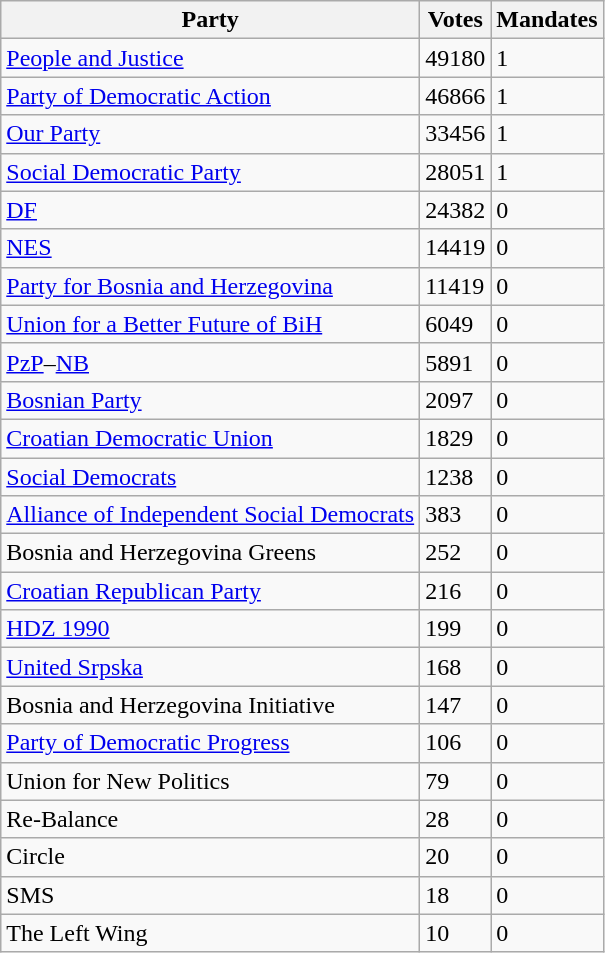<table class="wikitable" style ="text-align: left">
<tr>
<th>Party</th>
<th>Votes</th>
<th>Mandates</th>
</tr>
<tr>
<td><a href='#'>People and Justice</a></td>
<td>49180</td>
<td>1</td>
</tr>
<tr>
<td><a href='#'>Party of Democratic Action</a></td>
<td>46866</td>
<td>1</td>
</tr>
<tr>
<td><a href='#'>Our Party</a></td>
<td>33456</td>
<td>1</td>
</tr>
<tr>
<td><a href='#'>Social Democratic Party</a></td>
<td>28051</td>
<td>1</td>
</tr>
<tr>
<td><a href='#'>DF</a></td>
<td>24382</td>
<td>0</td>
</tr>
<tr>
<td><a href='#'>NES</a></td>
<td>14419</td>
<td>0</td>
</tr>
<tr>
<td><a href='#'>Party for Bosnia and Herzegovina</a></td>
<td>11419</td>
<td>0</td>
</tr>
<tr>
<td><a href='#'>Union for a Better Future of BiH</a></td>
<td>6049</td>
<td>0</td>
</tr>
<tr>
<td><a href='#'>PzP</a>–<a href='#'>NB</a></td>
<td>5891</td>
<td>0</td>
</tr>
<tr>
<td><a href='#'>Bosnian Party</a></td>
<td>2097</td>
<td>0</td>
</tr>
<tr>
<td><a href='#'>Croatian Democratic Union</a></td>
<td>1829</td>
<td>0</td>
</tr>
<tr>
<td><a href='#'>Social Democrats</a></td>
<td>1238</td>
<td>0</td>
</tr>
<tr>
<td><a href='#'>Alliance of Independent Social Democrats</a></td>
<td>383</td>
<td>0</td>
</tr>
<tr>
<td>Bosnia and Herzegovina Greens</td>
<td>252</td>
<td>0</td>
</tr>
<tr>
<td><a href='#'>Croatian Republican Party</a></td>
<td>216</td>
<td>0</td>
</tr>
<tr>
<td><a href='#'>HDZ 1990</a></td>
<td>199</td>
<td>0</td>
</tr>
<tr>
<td><a href='#'>United Srpska</a></td>
<td>168</td>
<td>0</td>
</tr>
<tr>
<td>Bosnia and Herzegovina Initiative</td>
<td>147</td>
<td>0</td>
</tr>
<tr>
<td><a href='#'>Party of Democratic Progress</a></td>
<td>106</td>
<td>0</td>
</tr>
<tr>
<td>Union for New Politics</td>
<td>79</td>
<td>0</td>
</tr>
<tr>
<td>Re-Balance</td>
<td>28</td>
<td>0</td>
</tr>
<tr>
<td>Circle</td>
<td>20</td>
<td>0</td>
</tr>
<tr>
<td>SMS</td>
<td>18</td>
<td>0</td>
</tr>
<tr>
<td>The Left Wing</td>
<td>10</td>
<td>0</td>
</tr>
</table>
